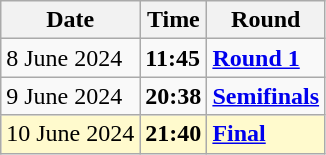<table class="wikitable">
<tr>
<th>Date</th>
<th>Time</th>
<th>Round</th>
</tr>
<tr>
<td>8 June 2024</td>
<td><strong>11:45</strong></td>
<td><strong><a href='#'>Round 1</a></strong></td>
</tr>
<tr>
<td>9 June 2024</td>
<td><strong>20:38</strong></td>
<td><strong><a href='#'>Semifinals</a></strong></td>
</tr>
<tr style=background:lemonchiffon>
<td>10 June 2024</td>
<td><strong>21:40</strong></td>
<td><strong><a href='#'>Final</a></strong></td>
</tr>
</table>
